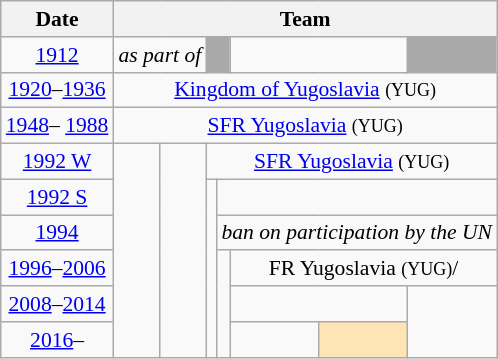<table class="wikitable" style="text-align:center; font-size:90%;">
<tr>
<th>Date</th>
<th colspan=7>Team</th>
</tr>
<tr>
<td><a href='#'>1912</a></td>
<td colspan=2><em>as part of </em></td>
<td colspan="2" style="background:darkgrey;"></td>
<td colspan=2></td>
<td style="background:darkgrey;"></td>
</tr>
<tr>
<td><a href='#'>1920</a>–<a href='#'>1936</a></td>
<td colspan=7> <a href='#'>Kingdom of Yugoslavia</a> <small>(YUG)</small></td>
</tr>
<tr>
<td><a href='#'>1948</a>– <a href='#'>1988</a></td>
<td colspan=7> <a href='#'>SFR Yugoslavia</a> <small>(YUG)</small></td>
</tr>
<tr>
<td><a href='#'>1992 W</a></td>
<td rowspan=6></td>
<td rowspan=6></td>
<td colspan=5> <a href='#'>SFR Yugoslavia</a> <small>(YUG)</small></td>
</tr>
<tr>
<td><a href='#'>1992 S</a></td>
<td rowspan=5></td>
<td colspan=4></td>
</tr>
<tr>
<td><a href='#'>1994</a></td>
<td colspan=4><em>ban on participation by the UN</em></td>
</tr>
<tr>
<td><a href='#'>1996</a>–<a href='#'>2006</a></td>
<td rowspan=3></td>
<td colspan=3> FR Yugoslavia <small>(YUG)</small>/<br></td>
</tr>
<tr>
<td><a href='#'>2008</a>–<a href='#'>2014</a></td>
<td colspan=2></td>
<td rowspan=2></td>
</tr>
<tr>
<td><a href='#'>2016</a>–</td>
<td></td>
<td style="background:moccasin;"></td>
</tr>
</table>
